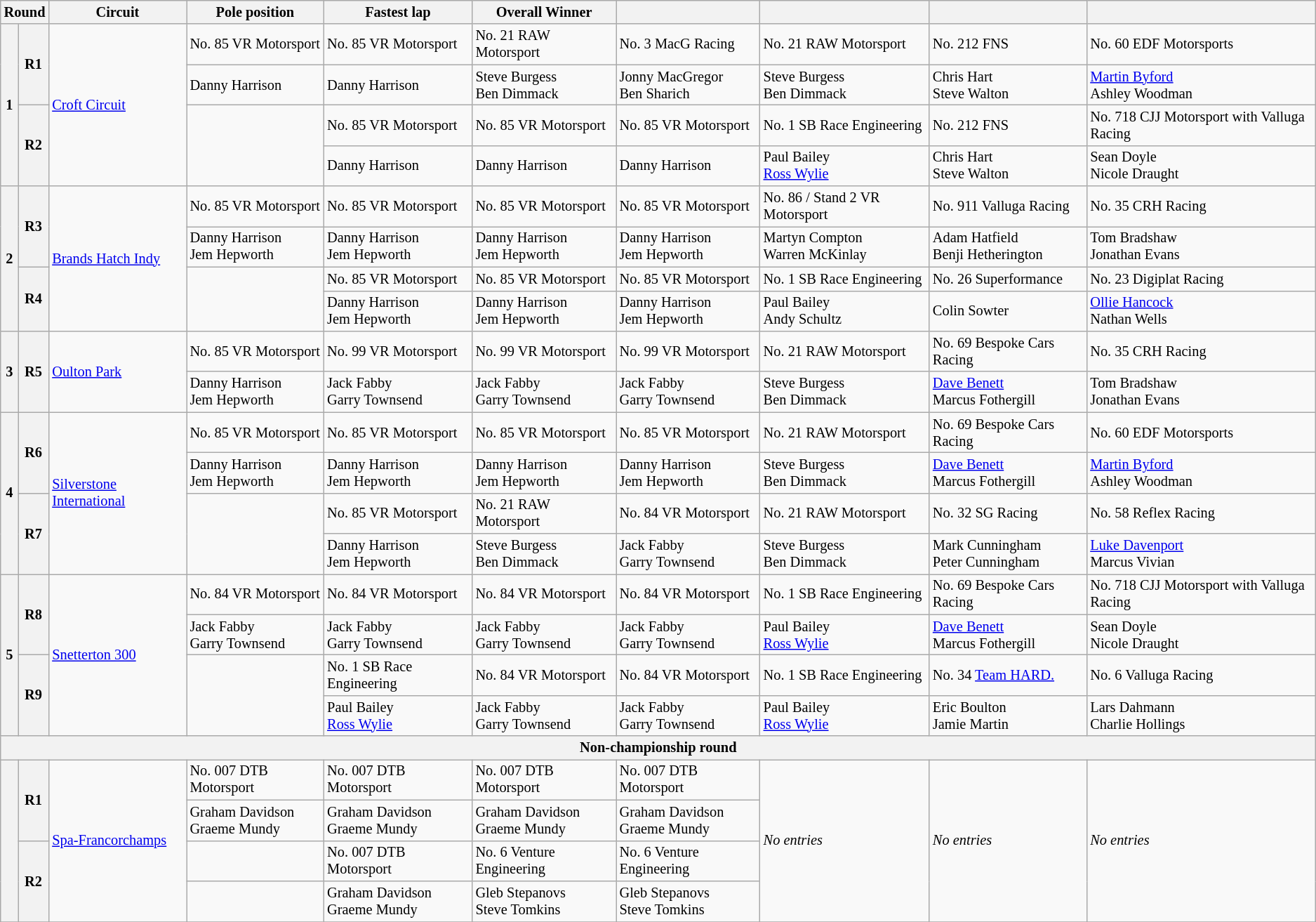<table class="wikitable" style="font-size: 85%">
<tr>
<th colspan=2>Round</th>
<th>Circuit</th>
<th>Pole position</th>
<th>Fastest lap</th>
<th>Overall Winner</th>
<th></th>
<th></th>
<th></th>
<th></th>
</tr>
<tr>
<th rowspan=4>1</th>
<th rowspan=2>R1</th>
<td rowspan=4><a href='#'>Croft Circuit</a></td>
<td>No. 85 VR Motorsport</td>
<td>No. 85 VR Motorsport</td>
<td>No. 21 RAW Motorsport</td>
<td>No. 3 MacG Racing</td>
<td>No. 21 RAW Motorsport</td>
<td>No. 212 FNS</td>
<td>No. 60 EDF Motorsports</td>
</tr>
<tr>
<td> Danny Harrison</td>
<td> Danny Harrison</td>
<td> Steve Burgess<br> Ben Dimmack</td>
<td> Jonny MacGregor<br> Ben Sharich</td>
<td> Steve Burgess<br> Ben Dimmack</td>
<td> Chris Hart<br> Steve Walton</td>
<td> <a href='#'>Martin Byford</a><br> Ashley Woodman</td>
</tr>
<tr>
<th rowspan=2>R2</th>
<td rowspan=2></td>
<td>No. 85 VR Motorsport</td>
<td>No. 85 VR Motorsport</td>
<td>No. 85 VR Motorsport</td>
<td>No. 1 SB Race Engineering</td>
<td>No. 212 FNS</td>
<td>No. 718 CJJ Motorsport with Valluga Racing</td>
</tr>
<tr>
<td> Danny Harrison</td>
<td> Danny Harrison</td>
<td> Danny Harrison</td>
<td> Paul Bailey<br> <a href='#'>Ross Wylie</a></td>
<td> Chris Hart<br> Steve Walton</td>
<td> Sean Doyle<br> Nicole Draught</td>
</tr>
<tr>
<th rowspan=4>2</th>
<th rowspan=2>R3</th>
<td rowspan=4><a href='#'>Brands Hatch Indy</a></td>
<td>No. 85 VR Motorsport</td>
<td>No. 85 VR Motorsport</td>
<td>No. 85 VR Motorsport</td>
<td>No. 85 VR Motorsport</td>
<td>No. 86 / Stand 2 VR Motorsport</td>
<td>No. 911 Valluga Racing</td>
<td>No. 35 CRH Racing</td>
</tr>
<tr>
<td> Danny Harrison<br> Jem Hepworth</td>
<td> Danny Harrison<br> Jem Hepworth</td>
<td> Danny Harrison<br> Jem Hepworth</td>
<td> Danny Harrison<br> Jem Hepworth</td>
<td> Martyn Compton<br> Warren McKinlay</td>
<td> Adam Hatfield<br> Benji Hetherington</td>
<td> Tom Bradshaw<br> Jonathan Evans</td>
</tr>
<tr>
<th rowspan=2>R4</th>
<td rowspan=2></td>
<td>No. 85 VR Motorsport</td>
<td>No. 85 VR Motorsport</td>
<td>No. 85 VR Motorsport</td>
<td>No. 1 SB Race Engineering</td>
<td>No. 26 Superformance</td>
<td>No. 23 Digiplat Racing</td>
</tr>
<tr>
<td> Danny Harrison<br> Jem Hepworth</td>
<td> Danny Harrison<br> Jem Hepworth</td>
<td> Danny Harrison<br> Jem Hepworth</td>
<td> Paul Bailey<br> Andy Schultz</td>
<td> Colin Sowter</td>
<td> <a href='#'>Ollie Hancock</a><br> Nathan Wells</td>
</tr>
<tr>
<th rowspan=2>3</th>
<th rowspan=2>R5</th>
<td rowspan=2><a href='#'>Oulton Park</a></td>
<td>No. 85 VR Motorsport</td>
<td>No. 99 VR Motorsport</td>
<td>No. 99 VR Motorsport</td>
<td>No. 99 VR Motorsport</td>
<td>No. 21 RAW Motorsport</td>
<td>No. 69 Bespoke Cars Racing</td>
<td>No. 35 CRH Racing</td>
</tr>
<tr>
<td> Danny Harrison<br> Jem Hepworth</td>
<td> Jack Fabby<br> Garry Townsend</td>
<td> Jack Fabby<br> Garry Townsend</td>
<td> Jack Fabby<br> Garry Townsend</td>
<td> Steve Burgess<br> Ben Dimmack</td>
<td> <a href='#'>Dave Benett</a><br> Marcus Fothergill</td>
<td> Tom Bradshaw<br> Jonathan Evans</td>
</tr>
<tr>
<th rowspan=4>4</th>
<th rowspan=2>R6</th>
<td rowspan=4><a href='#'>Silverstone International</a></td>
<td>No. 85 VR Motorsport</td>
<td>No. 85 VR Motorsport</td>
<td>No. 85 VR Motorsport</td>
<td>No. 85 VR Motorsport</td>
<td>No. 21 RAW Motorsport</td>
<td>No. 69 Bespoke Cars Racing</td>
<td>No. 60 EDF Motorsports</td>
</tr>
<tr>
<td> Danny Harrison<br> Jem Hepworth</td>
<td> Danny Harrison<br> Jem Hepworth</td>
<td> Danny Harrison<br> Jem Hepworth</td>
<td> Danny Harrison<br> Jem Hepworth</td>
<td> Steve Burgess<br> Ben Dimmack</td>
<td> <a href='#'>Dave Benett</a><br> Marcus Fothergill</td>
<td> <a href='#'>Martin Byford</a><br> Ashley Woodman</td>
</tr>
<tr>
<th rowspan=2>R7</th>
<td rowspan=2></td>
<td>No. 85 VR Motorsport</td>
<td>No. 21 RAW Motorsport</td>
<td>No. 84 VR Motorsport</td>
<td>No. 21 RAW Motorsport</td>
<td>No. 32 SG Racing</td>
<td>No. 58 Reflex Racing</td>
</tr>
<tr>
<td> Danny Harrison<br> Jem Hepworth</td>
<td> Steve Burgess<br> Ben Dimmack</td>
<td> Jack Fabby<br> Garry Townsend</td>
<td> Steve Burgess<br> Ben Dimmack</td>
<td> Mark Cunningham<br> Peter Cunningham</td>
<td> <a href='#'>Luke Davenport</a><br> Marcus Vivian</td>
</tr>
<tr>
<th rowspan=4>5</th>
<th rowspan=2>R8</th>
<td rowspan=4><a href='#'>Snetterton 300</a></td>
<td>No. 84 VR Motorsport</td>
<td>No. 84 VR Motorsport</td>
<td>No. 84 VR Motorsport</td>
<td>No. 84 VR Motorsport</td>
<td>No. 1 SB Race Engineering</td>
<td>No. 69 Bespoke Cars Racing</td>
<td>No. 718 CJJ Motorsport with Valluga Racing</td>
</tr>
<tr>
<td> Jack Fabby<br> Garry Townsend</td>
<td> Jack Fabby<br> Garry Townsend</td>
<td> Jack Fabby<br> Garry Townsend</td>
<td> Jack Fabby<br> Garry Townsend</td>
<td> Paul Bailey<br> <a href='#'>Ross Wylie</a></td>
<td> <a href='#'>Dave Benett</a><br> Marcus Fothergill</td>
<td> Sean Doyle<br> Nicole Draught</td>
</tr>
<tr>
<th rowspan=2>R9</th>
<td rowspan=2></td>
<td>No. 1 SB Race Engineering</td>
<td>No. 84 VR Motorsport</td>
<td>No. 84 VR Motorsport</td>
<td>No. 1 SB Race Engineering</td>
<td>No. 34 <a href='#'>Team HARD.</a></td>
<td>No. 6 Valluga Racing</td>
</tr>
<tr>
<td> Paul Bailey<br> <a href='#'>Ross Wylie</a></td>
<td> Jack Fabby<br> Garry Townsend</td>
<td> Jack Fabby<br> Garry Townsend</td>
<td> Paul Bailey<br> <a href='#'>Ross Wylie</a></td>
<td> Eric Boulton<br> Jamie Martin</td>
<td> Lars Dahmann<br> Charlie Hollings</td>
</tr>
<tr>
<th colspan=10>Non-championship round</th>
</tr>
<tr>
<th rowspan=4></th>
<th rowspan=2>R1</th>
<td rowspan=4><a href='#'>Spa-Francorchamps</a></td>
<td>No. 007 DTB Motorsport</td>
<td>No. 007 DTB Motorsport</td>
<td>No. 007 DTB Motorsport</td>
<td>No. 007 DTB Motorsport</td>
<td rowspan=4><em>No entries</em></td>
<td rowspan=4><em>No entries</em></td>
<td rowspan=4><em>No entries</em></td>
</tr>
<tr>
<td> Graham Davidson<br> Graeme Mundy</td>
<td> Graham Davidson<br> Graeme Mundy</td>
<td> Graham Davidson<br> Graeme Mundy</td>
<td> Graham Davidson<br> Graeme Mundy</td>
</tr>
<tr>
<th rowspan=2>R2</th>
<td></td>
<td>No. 007 DTB Motorsport</td>
<td>No. 6 Venture Engineering</td>
<td>No. 6 Venture Engineering</td>
</tr>
<tr>
<td></td>
<td> Graham Davidson<br> Graeme Mundy</td>
<td> Gleb Stepanovs<br> Steve Tomkins</td>
<td> Gleb Stepanovs<br> Steve Tomkins</td>
</tr>
<tr>
</tr>
</table>
